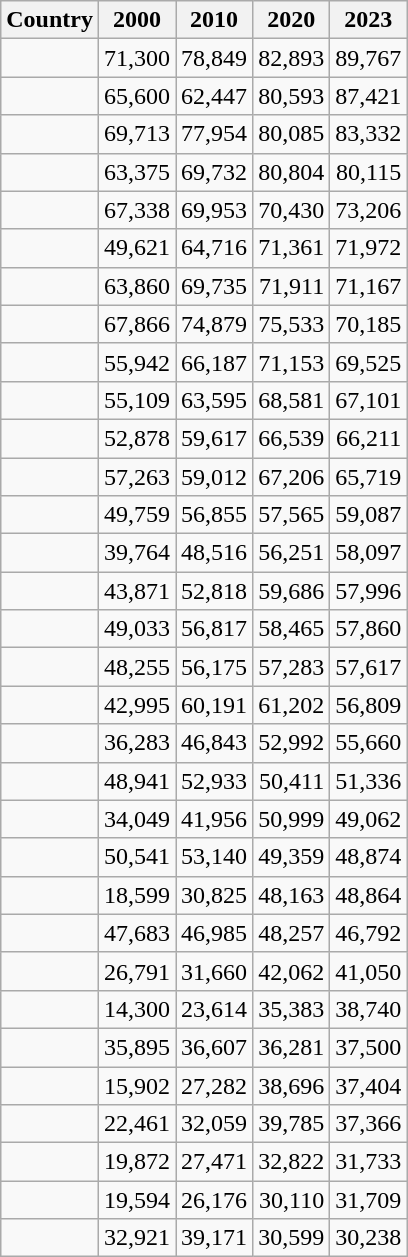<table class="wikitable sortable static-row-numbers" style="text-align:right;">
<tr class="static-row-header" style="text-align:center;vertical-align:bottom;">
<th>Country</th>
<th>2000</th>
<th>2010</th>
<th>2020</th>
<th>2023</th>
</tr>
<tr>
<td></td>
<td>71,300</td>
<td>78,849</td>
<td>82,893</td>
<td>89,767</td>
</tr>
<tr>
<td></td>
<td>65,600</td>
<td>62,447</td>
<td>80,593</td>
<td>87,421</td>
</tr>
<tr>
<td></td>
<td>69,713</td>
<td>77,954</td>
<td>80,085</td>
<td>83,332</td>
</tr>
<tr>
<td></td>
<td>63,375</td>
<td>69,732</td>
<td>80,804</td>
<td>80,115</td>
</tr>
<tr>
<td></td>
<td>67,338</td>
<td>69,953</td>
<td>70,430</td>
<td>73,206</td>
</tr>
<tr>
<td></td>
<td>49,621</td>
<td>64,716</td>
<td>71,361</td>
<td>71,972</td>
</tr>
<tr>
<td></td>
<td>63,860</td>
<td>69,735</td>
<td>71,911</td>
<td>71,167</td>
</tr>
<tr>
<td></td>
<td>67,866</td>
<td>74,879</td>
<td>75,533</td>
<td>70,185</td>
</tr>
<tr>
<td></td>
<td>55,942</td>
<td>66,187</td>
<td>71,153</td>
<td>69,525</td>
</tr>
<tr>
<td></td>
<td>55,109</td>
<td>63,595</td>
<td>68,581</td>
<td>67,101</td>
</tr>
<tr>
<td></td>
<td>52,878</td>
<td>59,617</td>
<td>66,539</td>
<td>66,211</td>
</tr>
<tr>
<td></td>
<td>57,263</td>
<td>59,012</td>
<td>67,206</td>
<td>65,719</td>
</tr>
<tr>
<td></td>
<td>49,759</td>
<td>56,855</td>
<td>57,565</td>
<td>59,087</td>
</tr>
<tr>
<td></td>
<td>39,764</td>
<td>48,516</td>
<td>56,251</td>
<td>58,097</td>
</tr>
<tr>
<td></td>
<td>43,871</td>
<td>52,818</td>
<td>59,686</td>
<td>57,996</td>
</tr>
<tr>
<td></td>
<td>49,033</td>
<td>56,817</td>
<td>58,465</td>
<td>57,860</td>
</tr>
<tr>
<td></td>
<td>48,255</td>
<td>56,175</td>
<td>57,283</td>
<td>57,617</td>
</tr>
<tr>
<td></td>
<td>42,995</td>
<td>60,191</td>
<td>61,202</td>
<td>56,809</td>
</tr>
<tr>
<td></td>
<td>36,283</td>
<td>46,843</td>
<td>52,992</td>
<td>55,660</td>
</tr>
<tr>
<td></td>
<td>48,941</td>
<td>52,933</td>
<td>50,411</td>
<td>51,336</td>
</tr>
<tr>
<td></td>
<td>34,049</td>
<td>41,956</td>
<td>50,999</td>
<td>49,062</td>
</tr>
<tr>
<td></td>
<td>50,541</td>
<td>53,140</td>
<td>49,359</td>
<td>48,874</td>
</tr>
<tr>
<td></td>
<td>18,599</td>
<td>30,825</td>
<td>48,163</td>
<td>48,864</td>
</tr>
<tr>
<td></td>
<td>47,683</td>
<td>46,985</td>
<td>48,257</td>
<td>46,792</td>
</tr>
<tr>
<td></td>
<td>26,791</td>
<td>31,660</td>
<td>42,062</td>
<td>41,050</td>
</tr>
<tr>
<td></td>
<td>14,300</td>
<td>23,614</td>
<td>35,383</td>
<td>38,740</td>
</tr>
<tr>
<td></td>
<td>35,895</td>
<td>36,607</td>
<td>36,281</td>
<td>37,500</td>
</tr>
<tr>
<td></td>
<td>15,902</td>
<td>27,282</td>
<td>38,696</td>
<td>37,404</td>
</tr>
<tr>
<td></td>
<td>22,461</td>
<td>32,059</td>
<td>39,785</td>
<td>37,366</td>
</tr>
<tr>
<td></td>
<td>19,872</td>
<td>27,471</td>
<td>32,822</td>
<td>31,733</td>
</tr>
<tr>
<td></td>
<td>19,594</td>
<td>26,176</td>
<td>30,110</td>
<td>31,709</td>
</tr>
<tr>
<td></td>
<td>32,921</td>
<td>39,171</td>
<td>30,599</td>
<td>30,238</td>
</tr>
</table>
